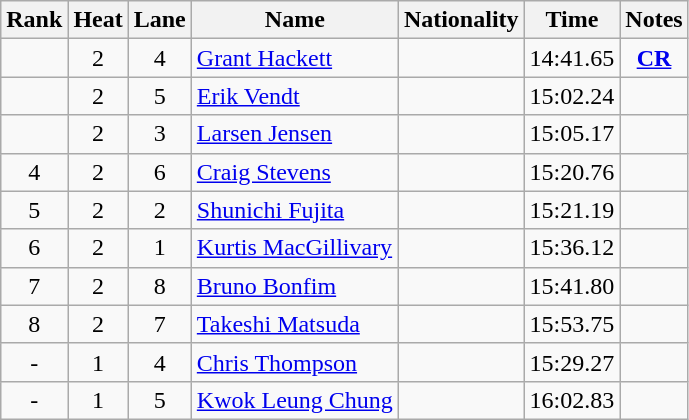<table class="wikitable sortable" style="text-align:center">
<tr>
<th>Rank</th>
<th>Heat</th>
<th>Lane</th>
<th>Name</th>
<th>Nationality</th>
<th>Time</th>
<th>Notes</th>
</tr>
<tr>
<td></td>
<td>2</td>
<td>4</td>
<td align=left><a href='#'>Grant Hackett</a></td>
<td align=left></td>
<td>14:41.65</td>
<td><strong><a href='#'>CR</a></strong></td>
</tr>
<tr>
<td></td>
<td>2</td>
<td>5</td>
<td align=left><a href='#'>Erik Vendt</a></td>
<td align=left></td>
<td>15:02.24</td>
<td></td>
</tr>
<tr>
<td></td>
<td>2</td>
<td>3</td>
<td align=left><a href='#'>Larsen Jensen</a></td>
<td align=left></td>
<td>15:05.17</td>
<td></td>
</tr>
<tr>
<td>4</td>
<td>2</td>
<td>6</td>
<td align=left><a href='#'>Craig Stevens</a></td>
<td align=left></td>
<td>15:20.76</td>
<td></td>
</tr>
<tr>
<td>5</td>
<td>2</td>
<td>2</td>
<td align=left><a href='#'>Shunichi Fujita</a></td>
<td align=left></td>
<td>15:21.19</td>
<td></td>
</tr>
<tr>
<td>6</td>
<td>2</td>
<td>1</td>
<td align=left><a href='#'>Kurtis MacGillivary</a></td>
<td align=left></td>
<td>15:36.12</td>
<td></td>
</tr>
<tr>
<td>7</td>
<td>2</td>
<td>8</td>
<td align=left><a href='#'>Bruno Bonfim</a></td>
<td align=left></td>
<td>15:41.80</td>
<td></td>
</tr>
<tr>
<td>8</td>
<td>2</td>
<td>7</td>
<td align=left><a href='#'>Takeshi Matsuda</a></td>
<td align=left></td>
<td>15:53.75</td>
<td></td>
</tr>
<tr>
<td>-</td>
<td>1</td>
<td>4</td>
<td align=left><a href='#'>Chris Thompson</a></td>
<td align=left></td>
<td>15:29.27</td>
<td></td>
</tr>
<tr>
<td>-</td>
<td>1</td>
<td>5</td>
<td align=left><a href='#'>Kwok Leung Chung</a></td>
<td align=left></td>
<td>16:02.83</td>
<td></td>
</tr>
</table>
